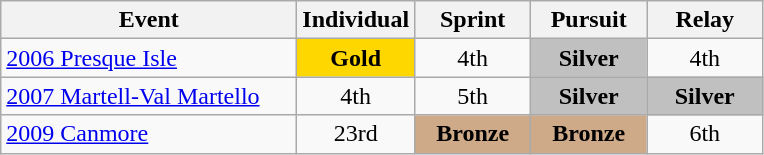<table class="wikitable" style="text-align: center;">
<tr ">
<th style="width:190px;">Event</th>
<th style="width:70px;">Individual</th>
<th style="width:70px;">Sprint</th>
<th style="width:70px;">Pursuit</th>
<th style="width:70px;">Relay</th>
</tr>
<tr>
<td align=left> <a href='#'>2006 Presque Isle</a></td>
<td style="background:gold;"><strong>Gold</strong></td>
<td>4th</td>
<td style="background:silver;"><strong>Silver</strong></td>
<td>4th</td>
</tr>
<tr>
<td align=left> <a href='#'>2007 Martell-Val Martello</a></td>
<td>4th</td>
<td>5th</td>
<td style="background:silver;"><strong>Silver</strong></td>
<td style="background:silver;"><strong>Silver</strong></td>
</tr>
<tr>
<td align=left> <a href='#'>2009 Canmore</a></td>
<td>23rd</td>
<td style="background:#cfaa88;"><strong>Bronze</strong></td>
<td style="background:#cfaa88;"><strong>Bronze</strong></td>
<td>6th</td>
</tr>
</table>
